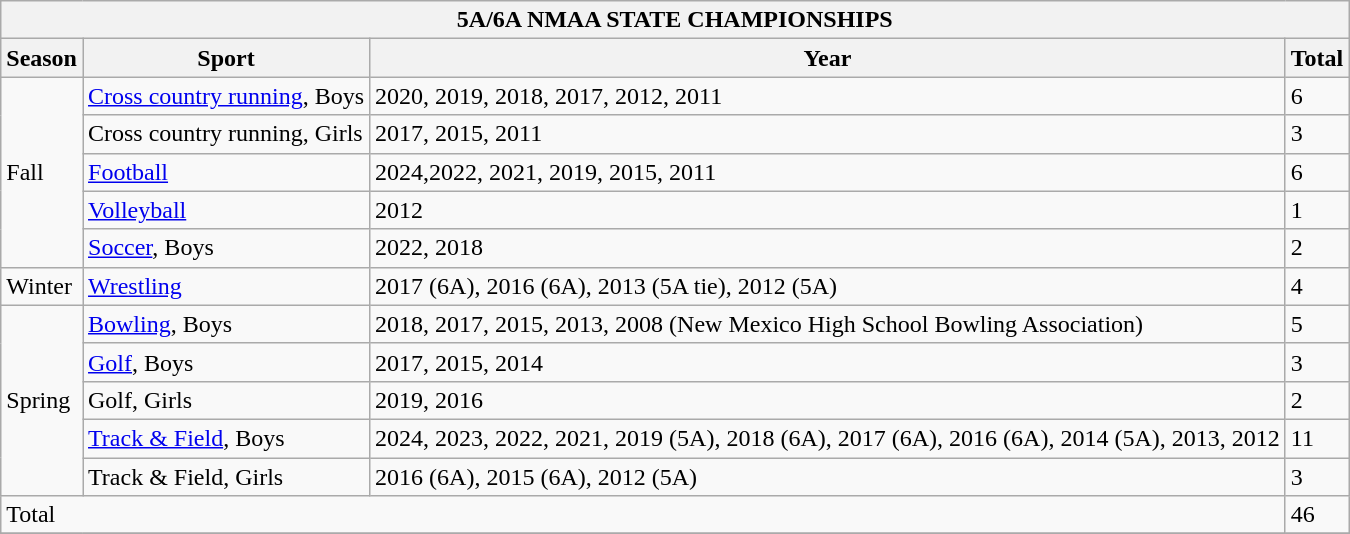<table class="wikitable">
<tr>
<th colspan="4">5A/6A NMAA STATE CHAMPIONSHIPS</th>
</tr>
<tr>
<th>Season</th>
<th>Sport</th>
<th>Year</th>
<th>Total</th>
</tr>
<tr>
<td rowspan="5">Fall</td>
<td><a href='#'>Cross country running</a>, Boys</td>
<td>2020, 2019, 2018, 2017, 2012, 2011</td>
<td>6</td>
</tr>
<tr>
<td>Cross country running, Girls</td>
<td>2017, 2015, 2011</td>
<td>3</td>
</tr>
<tr>
<td><a href='#'>Football</a></td>
<td>2024,2022, 2021, 2019, 2015, 2011</td>
<td>6</td>
</tr>
<tr>
<td><a href='#'>Volleyball</a></td>
<td>2012</td>
<td>1</td>
</tr>
<tr>
<td><a href='#'>Soccer</a>, Boys</td>
<td>2022, 2018</td>
<td>2</td>
</tr>
<tr>
<td>Winter</td>
<td><a href='#'>Wrestling</a></td>
<td>2017 (6A), 2016 (6A), 2013 (5A tie), 2012 (5A)</td>
<td>4</td>
</tr>
<tr>
<td rowspan="5">Spring</td>
<td><a href='#'>Bowling</a>, Boys</td>
<td>2018, 2017, 2015, 2013, 2008 (New Mexico High School Bowling Association)</td>
<td>5</td>
</tr>
<tr>
<td><a href='#'>Golf</a>, Boys</td>
<td>2017, 2015, 2014</td>
<td>3</td>
</tr>
<tr>
<td>Golf, Girls</td>
<td>2019, 2016</td>
<td>2</td>
</tr>
<tr>
<td><a href='#'>Track & Field</a>, Boys</td>
<td>2024, 2023, 2022, 2021, 2019 (5A), 2018 (6A), 2017 (6A), 2016 (6A), 2014 (5A), 2013, 2012</td>
<td>11</td>
</tr>
<tr>
<td>Track & Field, Girls</td>
<td>2016 (6A), 2015 (6A), 2012 (5A)</td>
<td>3</td>
</tr>
<tr>
<td colspan="3">Total</td>
<td>46</td>
</tr>
<tr>
</tr>
</table>
